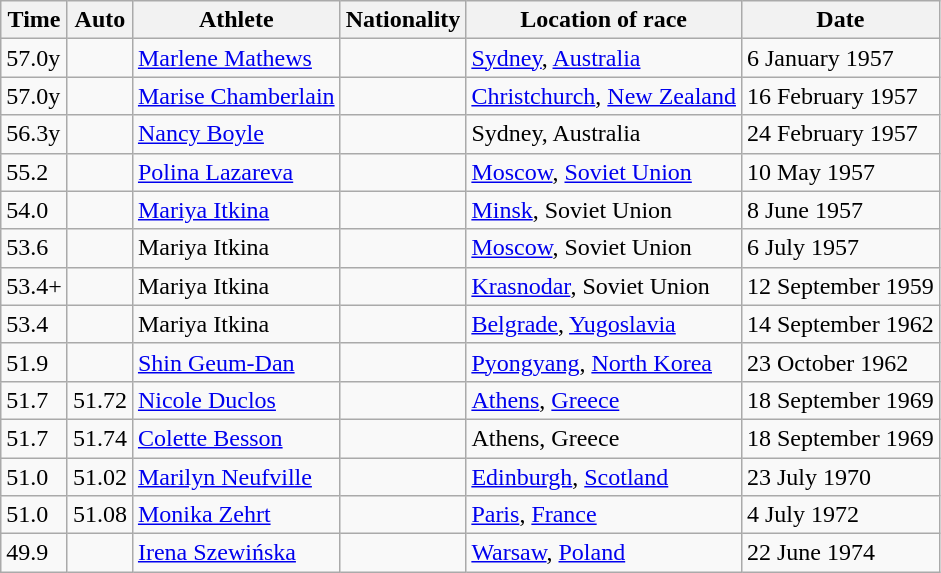<table class="wikitable" border="1">
<tr>
<th>Time</th>
<th>Auto</th>
<th>Athlete</th>
<th>Nationality</th>
<th>Location of race</th>
<th>Date</th>
</tr>
<tr>
<td>57.0y</td>
<td></td>
<td><a href='#'>Marlene Mathews</a></td>
<td></td>
<td><a href='#'>Sydney</a>, <a href='#'>Australia</a></td>
<td>6 January 1957</td>
</tr>
<tr>
<td>57.0y</td>
<td></td>
<td><a href='#'>Marise Chamberlain</a></td>
<td></td>
<td><a href='#'>Christchurch</a>, <a href='#'>New Zealand</a></td>
<td>16 February 1957</td>
</tr>
<tr>
<td>56.3y</td>
<td></td>
<td><a href='#'>Nancy Boyle</a></td>
<td></td>
<td>Sydney, Australia</td>
<td>24 February 1957</td>
</tr>
<tr>
<td>55.2</td>
<td></td>
<td><a href='#'>Polina Lazareva</a></td>
<td></td>
<td><a href='#'>Moscow</a>, <a href='#'>Soviet Union</a></td>
<td>10 May 1957</td>
</tr>
<tr>
<td>54.0</td>
<td></td>
<td><a href='#'>Mariya Itkina</a></td>
<td></td>
<td><a href='#'>Minsk</a>, Soviet Union</td>
<td>8 June 1957</td>
</tr>
<tr>
<td>53.6</td>
<td></td>
<td>Mariya Itkina</td>
<td></td>
<td><a href='#'>Moscow</a>, Soviet Union</td>
<td>6 July 1957</td>
</tr>
<tr>
<td>53.4+</td>
<td></td>
<td>Mariya Itkina</td>
<td></td>
<td><a href='#'>Krasnodar</a>, Soviet Union</td>
<td>12 September 1959</td>
</tr>
<tr>
<td>53.4</td>
<td></td>
<td>Mariya Itkina</td>
<td></td>
<td><a href='#'>Belgrade</a>, <a href='#'>Yugoslavia</a></td>
<td>14 September 1962</td>
</tr>
<tr>
<td>51.9</td>
<td></td>
<td><a href='#'>Shin Geum-Dan</a></td>
<td></td>
<td><a href='#'>Pyongyang</a>, <a href='#'>North Korea</a></td>
<td>23 October 1962</td>
</tr>
<tr>
<td>51.7</td>
<td>51.72</td>
<td><a href='#'>Nicole Duclos</a></td>
<td></td>
<td><a href='#'>Athens</a>, <a href='#'>Greece</a></td>
<td>18 September 1969</td>
</tr>
<tr>
<td>51.7</td>
<td>51.74</td>
<td><a href='#'>Colette Besson</a></td>
<td></td>
<td>Athens, Greece</td>
<td>18 September 1969</td>
</tr>
<tr>
<td>51.0</td>
<td>51.02</td>
<td><a href='#'>Marilyn Neufville</a></td>
<td></td>
<td><a href='#'>Edinburgh</a>, <a href='#'>Scotland</a></td>
<td>23 July 1970</td>
</tr>
<tr>
<td>51.0</td>
<td>51.08</td>
<td><a href='#'>Monika Zehrt</a></td>
<td></td>
<td><a href='#'>Paris</a>, <a href='#'>France</a></td>
<td>4 July 1972</td>
</tr>
<tr>
<td>49.9</td>
<td></td>
<td><a href='#'>Irena Szewińska</a></td>
<td></td>
<td><a href='#'>Warsaw</a>, <a href='#'>Poland</a></td>
<td>22 June 1974</td>
</tr>
</table>
